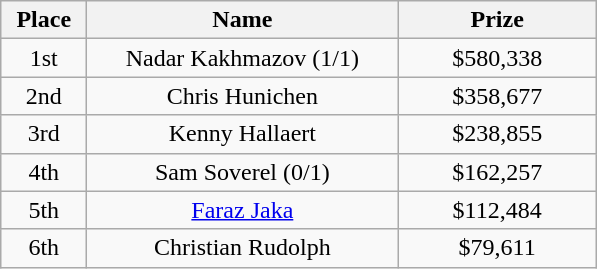<table class="wikitable">
<tr>
<th width="50">Place</th>
<th width="200">Name</th>
<th width="125">Prize</th>
</tr>
<tr>
<td align = "center">1st</td>
<td align = "center">Nadar Kakhmazov (1/1)</td>
<td align = "center">$580,338</td>
</tr>
<tr>
<td align = "center">2nd</td>
<td align = "center">Chris Hunichen</td>
<td align = "center">$358,677</td>
</tr>
<tr>
<td align = "center">3rd</td>
<td align = "center">Kenny Hallaert</td>
<td align = "center">$238,855</td>
</tr>
<tr>
<td align = "center">4th</td>
<td align = "center">Sam Soverel (0/1)</td>
<td align = "center">$162,257</td>
</tr>
<tr>
<td align = "center">5th</td>
<td align = "center"><a href='#'>Faraz Jaka</a></td>
<td align = "center">$112,484</td>
</tr>
<tr>
<td align = "center">6th</td>
<td align = "center">Christian Rudolph</td>
<td align = "center">$79,611</td>
</tr>
</table>
